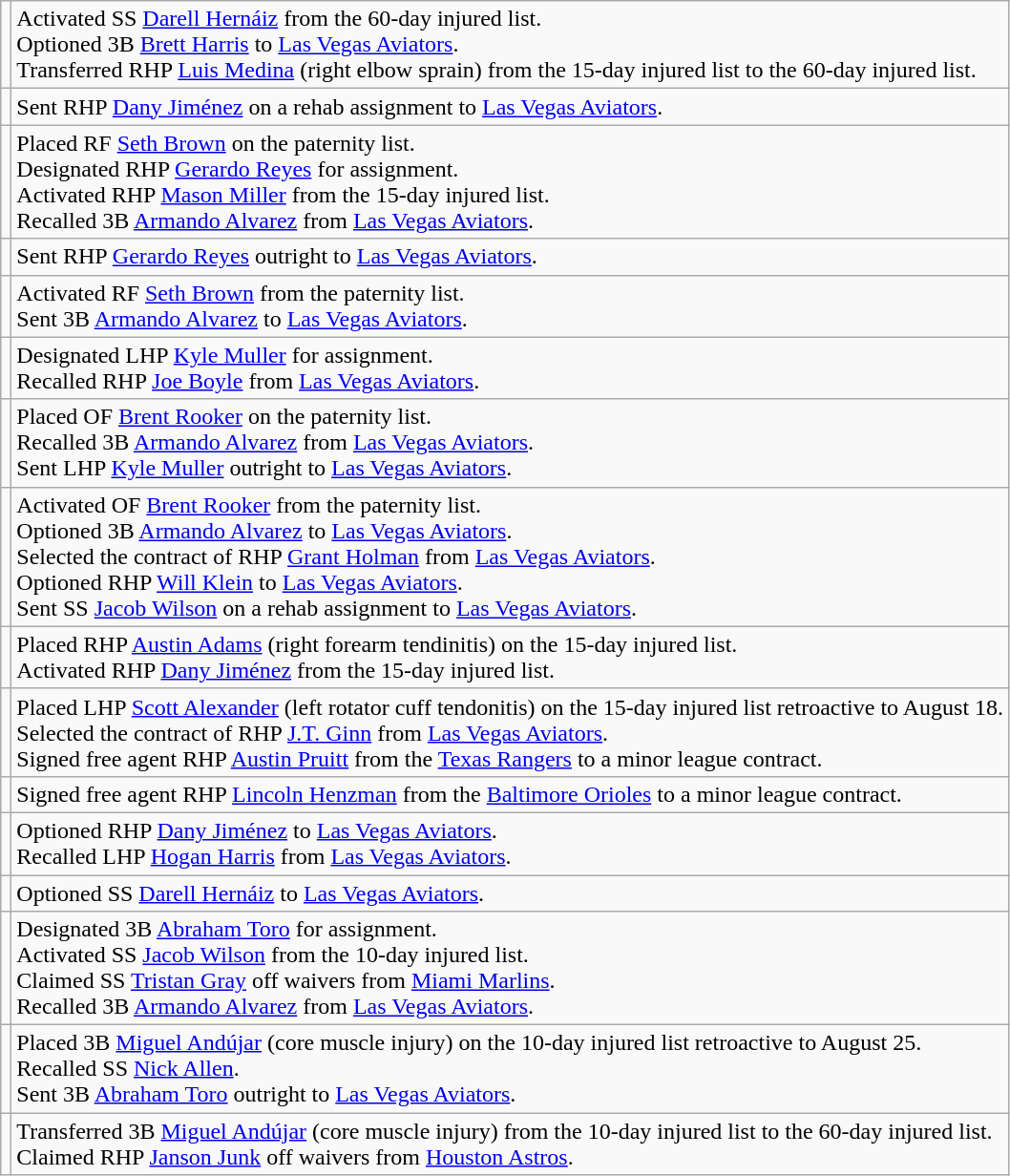<table class="wikitable">
<tr>
<td></td>
<td>Activated SS <a href='#'>Darell Hernáiz</a> from the 60-day injured list. <br> Optioned 3B <a href='#'>Brett Harris</a> to <a href='#'>Las Vegas Aviators</a>. <br> Transferred RHP <a href='#'>Luis Medina</a> (right elbow sprain) from the 15-day injured list to the 60-day injured list.</td>
</tr>
<tr>
<td></td>
<td>Sent RHP <a href='#'>Dany Jiménez</a> on a rehab assignment to <a href='#'>Las Vegas Aviators</a>.</td>
</tr>
<tr>
<td></td>
<td>Placed RF <a href='#'>Seth Brown</a> on the paternity list. <br> Designated RHP <a href='#'>Gerardo Reyes</a> for assignment. <br> Activated RHP <a href='#'>Mason Miller</a> from the 15-day injured list. <br> Recalled 3B <a href='#'>Armando Alvarez</a> from <a href='#'>Las Vegas Aviators</a>.</td>
</tr>
<tr>
<td></td>
<td>Sent RHP <a href='#'>Gerardo Reyes</a> outright to <a href='#'>Las Vegas Aviators</a>.</td>
</tr>
<tr>
<td></td>
<td>Activated RF <a href='#'>Seth Brown</a> from the paternity list. <br> Sent 3B <a href='#'>Armando Alvarez</a> to <a href='#'>Las Vegas Aviators</a>.</td>
</tr>
<tr>
<td></td>
<td>Designated LHP <a href='#'>Kyle Muller</a> for assignment. <br> Recalled RHP <a href='#'>Joe Boyle</a> from <a href='#'>Las Vegas Aviators</a>.</td>
</tr>
<tr>
<td></td>
<td>Placed OF <a href='#'>Brent Rooker</a> on the paternity list. <br> Recalled 3B <a href='#'>Armando Alvarez</a> from <a href='#'>Las Vegas Aviators</a>. <br> Sent LHP <a href='#'>Kyle Muller</a> outright to <a href='#'>Las Vegas Aviators</a>.</td>
</tr>
<tr>
<td></td>
<td>Activated OF <a href='#'>Brent Rooker</a> from the paternity list. <br> Optioned 3B <a href='#'>Armando Alvarez</a> to <a href='#'>Las Vegas Aviators</a>. <br> Selected the contract of RHP <a href='#'>Grant Holman</a> from <a href='#'>Las Vegas Aviators</a>. <br> Optioned RHP <a href='#'>Will Klein</a> to <a href='#'>Las Vegas Aviators</a>. <br> Sent SS <a href='#'>Jacob Wilson</a> on a rehab assignment to <a href='#'>Las Vegas Aviators</a>.</td>
</tr>
<tr>
<td></td>
<td>Placed RHP <a href='#'>Austin Adams</a> (right forearm tendinitis) on the 15-day injured list. <br> Activated RHP <a href='#'>Dany Jiménez</a> from the 15-day injured list.</td>
</tr>
<tr>
<td></td>
<td>Placed LHP <a href='#'>Scott Alexander</a> (left rotator cuff tendonitis) on the 15-day injured list retroactive to August 18. <br> Selected the contract of RHP <a href='#'>J.T. Ginn</a> from <a href='#'>Las Vegas Aviators</a>. <br> Signed free agent RHP <a href='#'>Austin Pruitt</a> from the <a href='#'>Texas Rangers</a> to a minor league contract.</td>
</tr>
<tr>
<td></td>
<td>Signed free agent RHP <a href='#'>Lincoln Henzman</a> from the <a href='#'>Baltimore Orioles</a> to a minor league contract.</td>
</tr>
<tr>
<td></td>
<td>Optioned RHP <a href='#'>Dany Jiménez</a> to <a href='#'>Las Vegas Aviators</a>. <br> Recalled LHP <a href='#'>Hogan Harris</a> from <a href='#'>Las Vegas Aviators</a>.</td>
</tr>
<tr>
<td></td>
<td>Optioned SS <a href='#'>Darell Hernáiz</a> to <a href='#'>Las Vegas Aviators</a>.</td>
</tr>
<tr>
<td></td>
<td>Designated 3B <a href='#'>Abraham Toro</a> for assignment. <br> Activated SS <a href='#'>Jacob Wilson</a> from the 10-day injured list. <br> Claimed SS <a href='#'>Tristan Gray</a> off waivers from <a href='#'>Miami Marlins</a>. <br> Recalled 3B <a href='#'>Armando Alvarez</a> from <a href='#'>Las Vegas Aviators</a>.</td>
</tr>
<tr>
<td></td>
<td>Placed 3B <a href='#'>Miguel Andújar</a> (core muscle injury) on the 10-day injured list retroactive to August 25. <br> Recalled SS <a href='#'>Nick Allen</a>. <br> Sent 3B <a href='#'>Abraham Toro</a> outright to <a href='#'>Las Vegas Aviators</a>.</td>
</tr>
<tr>
<td></td>
<td>Transferred 3B <a href='#'>Miguel Andújar</a> (core muscle injury) from the 10-day injured list to the 60-day injured list. <br> Claimed RHP <a href='#'>Janson Junk</a> off waivers from <a href='#'>Houston Astros</a>.</td>
</tr>
</table>
